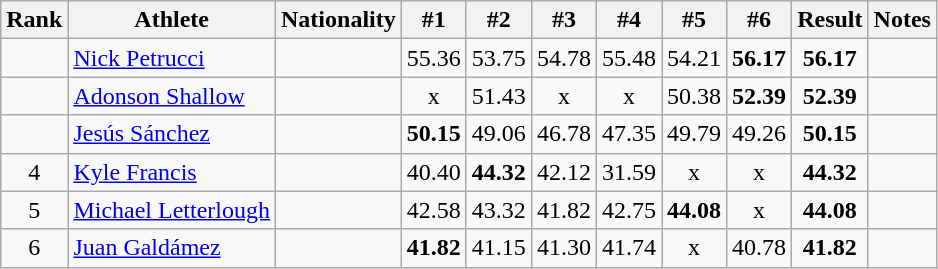<table class="wikitable sortable" style="text-align:center">
<tr>
<th>Rank</th>
<th>Athlete</th>
<th>Nationality</th>
<th>#1</th>
<th>#2</th>
<th>#3</th>
<th>#4</th>
<th>#5</th>
<th>#6</th>
<th>Result</th>
<th>Notes</th>
</tr>
<tr>
<td></td>
<td align="left"><a href='#'>Nick Petrucci</a></td>
<td align=left></td>
<td>55.36</td>
<td>53.75</td>
<td>54.78</td>
<td>55.48</td>
<td>54.21</td>
<td><strong>56.17</strong></td>
<td><strong>56.17</strong></td>
<td></td>
</tr>
<tr>
<td></td>
<td align="left"><a href='#'>Adonson Shallow</a></td>
<td align=left></td>
<td>x</td>
<td>51.43</td>
<td>x</td>
<td>x</td>
<td>50.38</td>
<td><strong>52.39</strong></td>
<td><strong>52.39</strong></td>
<td></td>
</tr>
<tr>
<td></td>
<td align="left"><a href='#'>Jesús Sánchez</a></td>
<td align=left></td>
<td><strong>50.15</strong></td>
<td>49.06</td>
<td>46.78</td>
<td>47.35</td>
<td>49.79</td>
<td>49.26</td>
<td><strong>50.15</strong></td>
<td></td>
</tr>
<tr>
<td>4</td>
<td align="left"><a href='#'>Kyle Francis</a></td>
<td align=left></td>
<td>40.40</td>
<td><strong>44.32</strong></td>
<td>42.12</td>
<td>31.59</td>
<td>x</td>
<td>x</td>
<td><strong>44.32</strong></td>
<td></td>
</tr>
<tr>
<td>5</td>
<td align="left"><a href='#'>Michael Letterlough</a></td>
<td align=left></td>
<td>42.58</td>
<td>43.32</td>
<td>41.82</td>
<td>42.75</td>
<td><strong>44.08</strong></td>
<td>x</td>
<td><strong>44.08</strong></td>
<td></td>
</tr>
<tr>
<td>6</td>
<td align="left"><a href='#'>Juan Galdámez</a></td>
<td align=left></td>
<td><strong>41.82</strong></td>
<td>41.15</td>
<td>41.30</td>
<td>41.74</td>
<td>x</td>
<td>40.78</td>
<td><strong>41.82</strong></td>
<td></td>
</tr>
</table>
